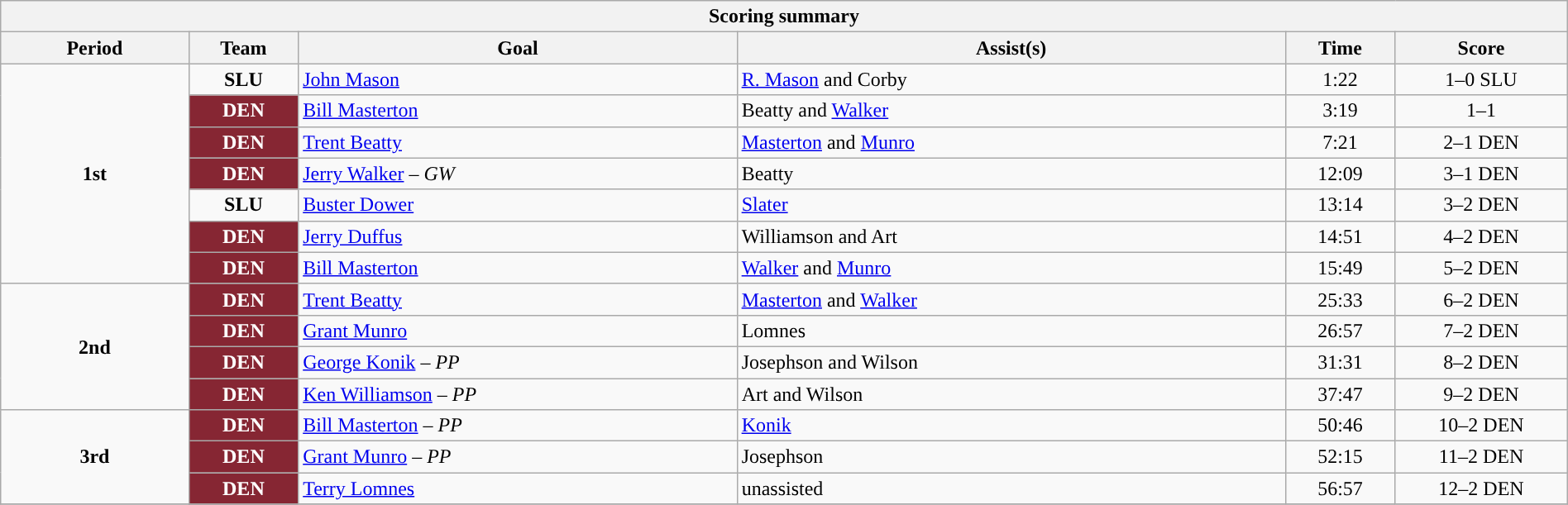<table style="width:100%;" class="wikitable">
<tr>
<th colspan=6>Scoring summary</th>
</tr>
<tr>
<th style="width:12%;">Period</th>
<th style="width:7%;">Team</th>
<th style="width:28%;">Goal</th>
<th style="width:35%;">Assist(s)</th>
<th style="width:7%;">Time</th>
<th style="width:11%;">Score</th>
</tr>
<tr>
<td style="text-align:center;" rowspan="7"><strong>1st</strong></td>
<td align=center><strong>SLU</strong></td>
<td><a href='#'>John Mason</a></td>
<td><a href='#'>R. Mason</a> and Corby</td>
<td align=center>1:22</td>
<td align=center>1–0 SLU</td>
</tr>
<tr>
<td align=center style="color:white; background:#862633; "><strong>DEN</strong></td>
<td><a href='#'>Bill Masterton</a></td>
<td>Beatty and <a href='#'>Walker</a></td>
<td align=center>3:19</td>
<td align=center>1–1</td>
</tr>
<tr>
<td align=center style="color:white; background:#862633; "><strong>DEN</strong></td>
<td><a href='#'>Trent Beatty</a></td>
<td><a href='#'>Masterton</a> and <a href='#'>Munro</a></td>
<td align=center>7:21</td>
<td align=center>2–1 DEN</td>
</tr>
<tr>
<td align=center style="color:white; background:#862633; "><strong>DEN</strong></td>
<td><a href='#'>Jerry Walker</a> – <em>GW</em></td>
<td>Beatty</td>
<td align=center>12:09</td>
<td align=center>3–1 DEN</td>
</tr>
<tr>
<td align=center><strong>SLU</strong></td>
<td><a href='#'>Buster Dower</a></td>
<td><a href='#'>Slater</a></td>
<td align=center>13:14</td>
<td align=center>3–2 DEN</td>
</tr>
<tr>
<td align=center style="color:white; background:#862633; "><strong>DEN</strong></td>
<td><a href='#'>Jerry Duffus</a></td>
<td>Williamson and Art</td>
<td align=center>14:51</td>
<td align=center>4–2 DEN</td>
</tr>
<tr>
<td align=center style="color:white; background:#862633; "><strong>DEN</strong></td>
<td><a href='#'>Bill Masterton</a></td>
<td><a href='#'>Walker</a> and <a href='#'>Munro</a></td>
<td align=center>15:49</td>
<td align=center>5–2 DEN</td>
</tr>
<tr>
<td style="text-align:center;" rowspan="4"><strong>2nd</strong></td>
<td align=center style="color:white; background:#862633; "><strong>DEN</strong></td>
<td><a href='#'>Trent Beatty</a></td>
<td><a href='#'>Masterton</a> and <a href='#'>Walker</a></td>
<td align=center>25:33</td>
<td align=center>6–2 DEN</td>
</tr>
<tr>
<td align=center style="color:white; background:#862633; "><strong>DEN</strong></td>
<td><a href='#'>Grant Munro</a></td>
<td>Lomnes</td>
<td align=center>26:57</td>
<td align=center>7–2 DEN</td>
</tr>
<tr>
<td align=center style="color:white; background:#862633; "><strong>DEN</strong></td>
<td><a href='#'>George Konik</a> – <em>PP</em></td>
<td>Josephson and Wilson</td>
<td align=center>31:31</td>
<td align=center>8–2 DEN</td>
</tr>
<tr>
<td align=center style="color:white; background:#862633; "><strong>DEN</strong></td>
<td><a href='#'>Ken Williamson</a> – <em>PP</em></td>
<td>Art and Wilson</td>
<td align=center>37:47</td>
<td align=center>9–2 DEN</td>
</tr>
<tr>
<td style="text-align:center;" rowspan="3"><strong>3rd</strong></td>
<td align=center style="color:white; background:#862633; "><strong>DEN</strong></td>
<td><a href='#'>Bill Masterton</a> – <em>PP</em></td>
<td><a href='#'>Konik</a></td>
<td align=center>50:46</td>
<td align=center>10–2 DEN</td>
</tr>
<tr>
<td align=center style="color:white; background:#862633; "><strong>DEN</strong></td>
<td><a href='#'>Grant Munro</a> – <em>PP</em></td>
<td>Josephson</td>
<td align=center>52:15</td>
<td align=center>11–2 DEN</td>
</tr>
<tr>
<td align=center style="color:white; background:#862633; "><strong>DEN</strong></td>
<td><a href='#'>Terry Lomnes</a></td>
<td>unassisted</td>
<td align=center>56:57</td>
<td align=center>12–2 DEN</td>
</tr>
<tr>
</tr>
</table>
